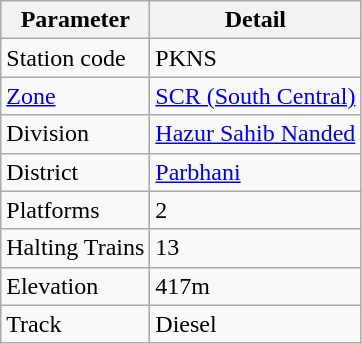<table class="wikitable">
<tr>
<th>Parameter</th>
<th>Detail</th>
</tr>
<tr>
<td>Station code</td>
<td>PKNS</td>
</tr>
<tr>
<td><a href='#'>Zone</a></td>
<td><a href='#'>SCR (South Central)</a></td>
</tr>
<tr>
<td>Division</td>
<td><a href='#'>Hazur Sahib Nanded</a></td>
</tr>
<tr>
<td>District</td>
<td><a href='#'>Parbhani</a></td>
</tr>
<tr>
<td>Platforms</td>
<td>2</td>
</tr>
<tr>
<td>Halting Trains</td>
<td>13</td>
</tr>
<tr>
<td>Elevation</td>
<td>417m</td>
</tr>
<tr>
<td>Track</td>
<td>Diesel</td>
</tr>
</table>
